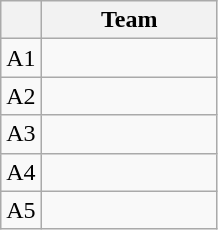<table class="wikitable">
<tr>
<th></th>
<th width=110>Team</th>
</tr>
<tr>
<td align=center>A1</td>
<td></td>
</tr>
<tr>
<td align=center>A2</td>
<td></td>
</tr>
<tr>
<td align=center>A3</td>
<td></td>
</tr>
<tr>
<td align=center>A4</td>
<td></td>
</tr>
<tr>
<td align=center>A5</td>
<td></td>
</tr>
</table>
